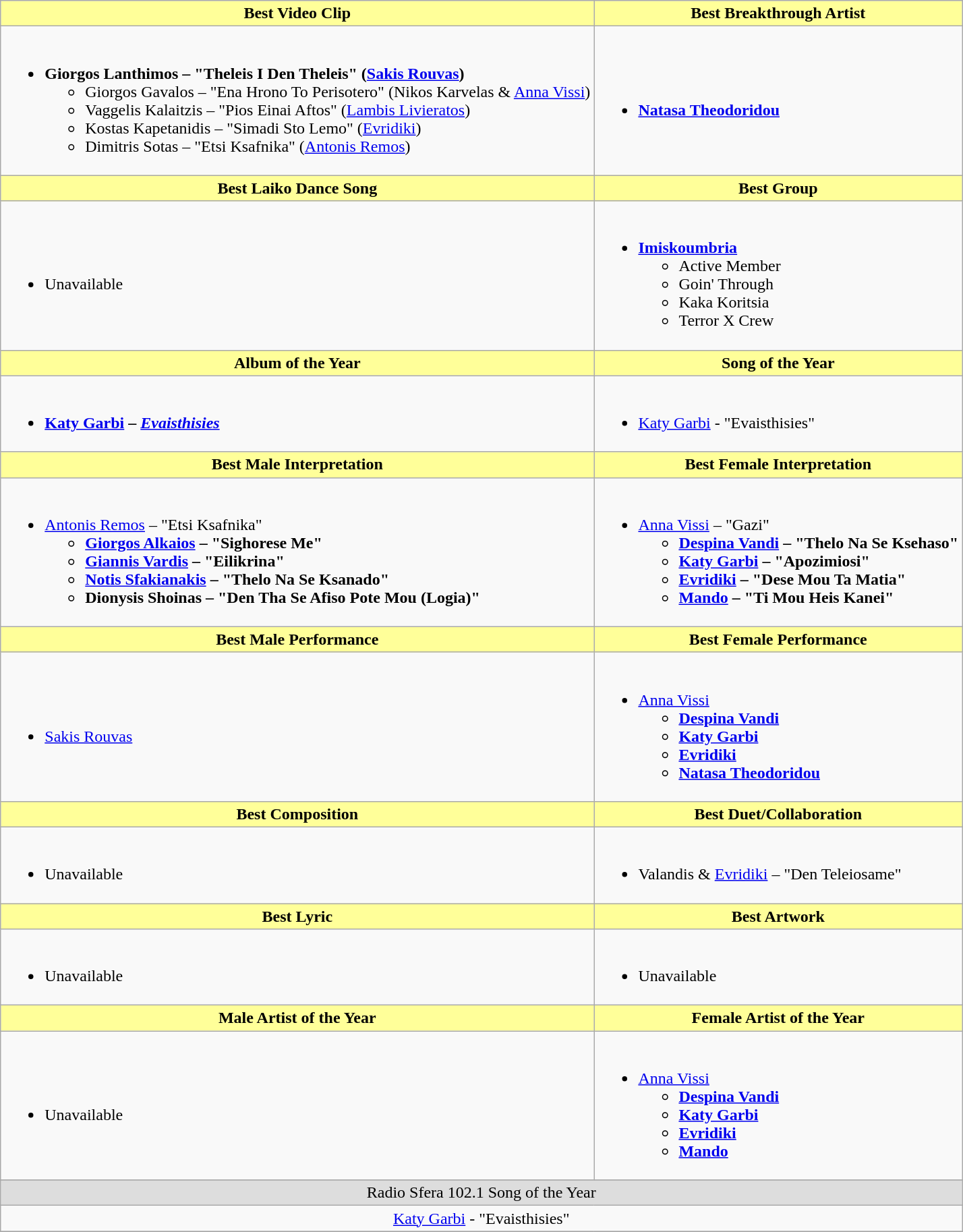<table class=wikitable style="width="150%">
<tr>
<th style="background:#FFFF99;" ! style="width="50%">Best Video Clip</th>
<th style="background:#FFFF99;" ! style="width="50%">Best Breakthrough Artist</th>
</tr>
<tr>
<td><br><ul><li><strong>Giorgos Lanthimos – "Theleis I Den Theleis" (<a href='#'>Sakis Rouvas</a>)</strong><ul><li>Giorgos Gavalos – "Ena Hrono To Perisotero" (Nikos Karvelas & <a href='#'>Anna Vissi</a>)</li><li>Vaggelis Kalaitzis – "Pios Einai Aftos" (<a href='#'>Lambis Livieratos</a>)</li><li>Kostas Kapetanidis – "Simadi Sto Lemo" (<a href='#'>Evridiki</a>)</li><li>Dimitris Sotas – "Etsi Ksafnika" (<a href='#'>Antonis Remos</a>)</li></ul></li></ul></td>
<td><br><ul><li><strong><a href='#'>Natasa Theodoridou</a></strong></li></ul></td>
</tr>
<tr>
<th style="background:#FFFF99;" ! style="width="50%">Best Laiko Dance Song</th>
<th style="background:#FFFF99;" ! style="width="50%">Best Group</th>
</tr>
<tr>
<td><br><ul><li>Unavailable</li></ul></td>
<td><br><ul><li><strong><a href='#'>Imiskoumbria</a></strong><ul><li>Active Member</li><li>Goin' Through</li><li>Kaka Koritsia</li><li>Terror X Crew</li></ul></li></ul></td>
</tr>
<tr>
<th style="background:#FFFF99;" ! style="width="50%">Album of the Year</th>
<th style="background:#FFFF99;" ! style="width="50%">Song of the Year</th>
</tr>
<tr>
<td><br><ul><li><strong><a href='#'>Katy Garbi</a> – <em><a href='#'>Evaisthisies</a><strong><em></li></ul></td>
<td><br><ul><li></strong><a href='#'>Katy Garbi</a> - "Evaisthisies"<strong></li></ul></td>
</tr>
<tr>
<th style="background:#FFFF99;" ! style="width="50%">Best Male Interpretation</th>
<th style="background:#FFFF99;" ! style="width="50%">Best Female Interpretation</th>
</tr>
<tr>
<td><br><ul><li></strong><a href='#'>Antonis Remos</a> – "Etsi Ksafnika"<strong><ul><li><a href='#'>Giorgos Alkaios</a> – "Sighorese Me"</li><li><a href='#'>Giannis Vardis</a> – "Eilikrina"</li><li><a href='#'>Notis Sfakianakis</a> – "Thelo Na Se Ksanado"</li><li>Dionysis Shoinas – "Den Tha Se Afiso Pote Mou (Logia)"</li></ul></li></ul></td>
<td><br><ul><li></strong><a href='#'>Anna Vissi</a> – "Gazi"<strong><ul><li><a href='#'>Despina Vandi</a> – "Thelo Na Se Ksehaso"</li><li><a href='#'>Katy Garbi</a> – "Apozimiosi"</li><li><a href='#'>Evridiki</a> – "Dese Mou Ta Matia"</li><li><a href='#'>Mando</a> – "Ti Mou Heis Kanei"</li></ul></li></ul></td>
</tr>
<tr>
<th style="background:#FFFF99;" ! style="width="50%">Best Male Performance</th>
<th style="background:#FFFF99;" ! style="width="50%">Best Female Performance</th>
</tr>
<tr>
<td><br><ul><li></strong><a href='#'>Sakis Rouvas</a><strong></li></ul></td>
<td><br><ul><li></strong><a href='#'>Anna Vissi</a><strong><ul><li><a href='#'>Despina Vandi</a></li><li><a href='#'>Katy Garbi</a></li><li><a href='#'>Evridiki</a></li><li><a href='#'>Natasa Theodoridou</a></li></ul></li></ul></td>
</tr>
<tr>
<th style="background:#FFFF99;" ! style="width="50%">Best Composition</th>
<th style="background:#FFFF99;" ! style="width="50%">Best Duet/Collaboration</th>
</tr>
<tr>
<td><br><ul><li>Unavailable</li></ul></td>
<td><br><ul><li></strong>Valandis & <a href='#'>Evridiki</a> – "Den Teleiosame"<strong></li></ul></td>
</tr>
<tr>
<th style="background:#FFFF99;" ! style="width="50%">Best Lyric</th>
<th style="background:#FFFF99;" ! style="width="50%">Best Artwork</th>
</tr>
<tr>
<td><br><ul><li>Unavailable</li></ul></td>
<td><br><ul><li>Unavailable</li></ul></td>
</tr>
<tr>
<th style="background:#FFFF99;" ! style="width="50%">Male Artist of the Year</th>
<th style="background:#FFFF99;" ! style="width="50%">Female Artist of the Year</th>
</tr>
<tr>
<td><br><ul><li>Unavailable</li></ul></td>
<td><br><ul><li></strong><a href='#'>Anna Vissi</a><strong><ul><li><a href='#'>Despina Vandi</a></li><li><a href='#'>Katy Garbi</a></li><li><a href='#'>Evridiki</a></li><li><a href='#'>Mando</a></li></ul></li></ul></td>
</tr>
<tr>
</tr>
<tr bgcolor="#DDDDDD">
<td colspan=8 align=center></strong>Radio Sfera 102.1 Song of the Year<strong></td>
</tr>
<tr>
<td colspan=8 align=center "></strong><a href='#'>Katy Garbi</a> - "Evaisthisies"<strong></td>
</tr>
<tr>
</tr>
</table>
